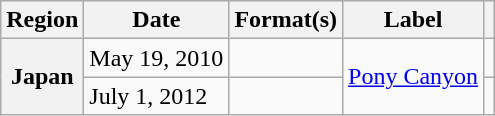<table class="wikitable plainrowheaders">
<tr>
<th scope="col">Region</th>
<th scope="col">Date</th>
<th scope="col">Format(s)</th>
<th scope="col">Label</th>
<th scope="col"></th>
</tr>
<tr>
<th scope="row" rowspan="2">Japan</th>
<td>May 19, 2010</td>
<td></td>
<td rowspan="2"><a href='#'>Pony Canyon</a></td>
<td></td>
</tr>
<tr>
<td>July 1, 2012</td>
<td></td>
<td></td>
</tr>
</table>
